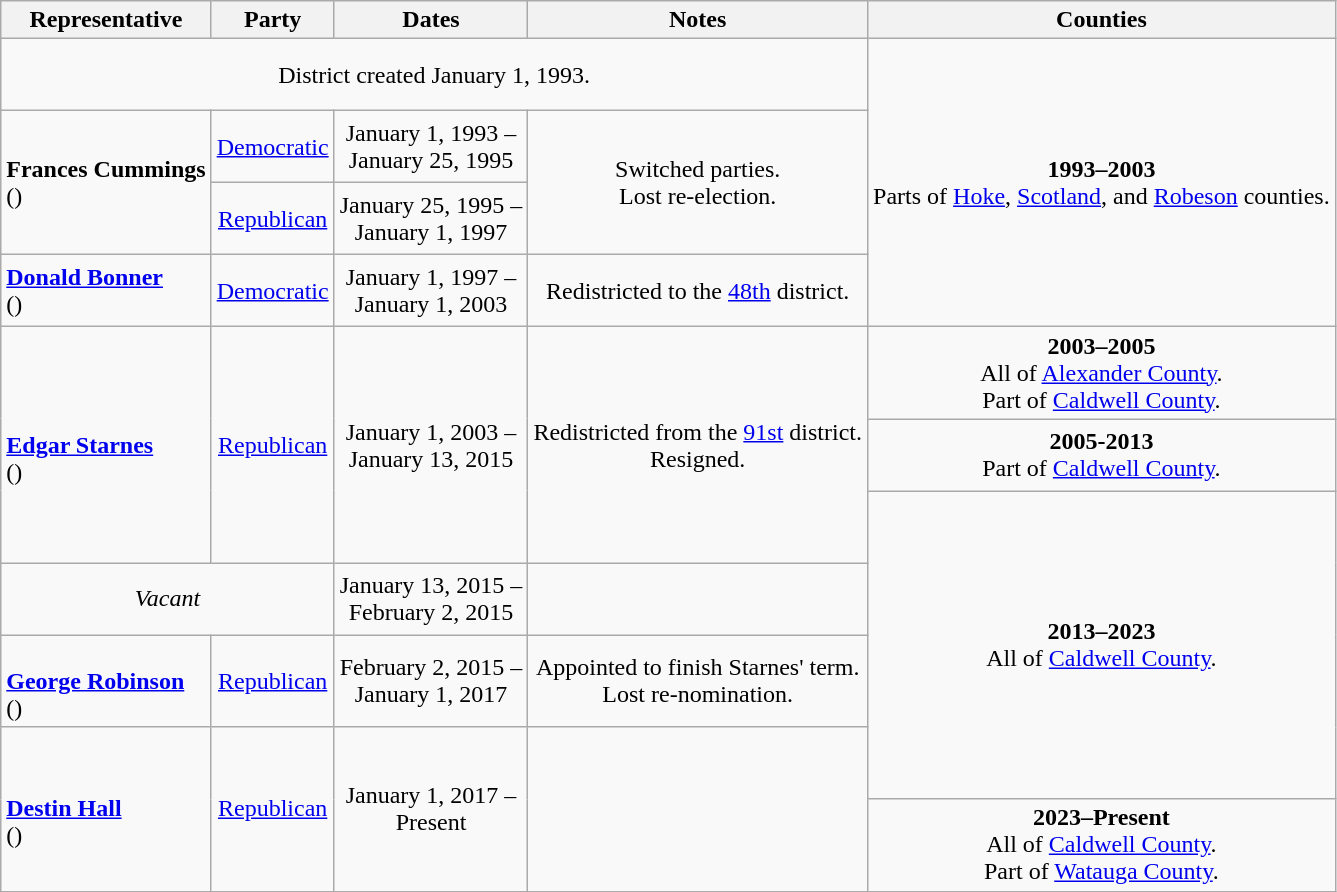<table class=wikitable style="text-align:center">
<tr>
<th>Representative</th>
<th>Party</th>
<th>Dates</th>
<th>Notes</th>
<th>Counties</th>
</tr>
<tr style="height:3em">
<td colspan=4>District created January 1, 1993.</td>
<td rowspan=4><strong>1993–2003</strong> <br> Parts of <a href='#'>Hoke</a>, <a href='#'>Scotland</a>, and <a href='#'>Robeson</a> counties.</td>
</tr>
<tr style="height:3em">
<td rowspan=2 align=left><strong>Frances Cummings</strong><br>()</td>
<td><a href='#'>Democratic</a></td>
<td nowrap>January 1, 1993 – <br> January 25, 1995</td>
<td rowspan=2>Switched parties. <br> Lost re-election.</td>
</tr>
<tr style="height:3em">
<td><a href='#'>Republican</a></td>
<td nowrap>January 25, 1995 – <br> January 1, 1997</td>
</tr>
<tr style="height:3em">
<td align=left><strong><a href='#'>Donald Bonner</a></strong><br>()</td>
<td><a href='#'>Democratic</a></td>
<td nowrap>January 1, 1997 – <br> January 1, 2003</td>
<td>Redistricted to the <a href='#'>48th</a> district.</td>
</tr>
<tr style="height:3em">
<td rowspan=3 align=left><br><strong><a href='#'>Edgar Starnes</a></strong><br>()</td>
<td rowspan=3 ><a href='#'>Republican</a></td>
<td rowspan=3 nowrap>January 1, 2003 – <br> January 13, 2015</td>
<td rowspan=3>Redistricted from the <a href='#'>91st</a> district. <br> Resigned.</td>
<td><strong>2003–2005</strong> <br> All of <a href='#'>Alexander County</a>. <br> Part of <a href='#'>Caldwell County</a>.</td>
</tr>
<tr style="height:3em">
<td><strong>2005-2013</strong> <br> Part of <a href='#'>Caldwell County</a>.</td>
</tr>
<tr style="height:3em">
<td rowspan=4><strong>2013–2023</strong> <br> All of <a href='#'>Caldwell County</a>.</td>
</tr>
<tr style="height:3em">
<td colspan=2><em>Vacant</em></td>
<td nowrap>January 13, 2015 – <br> February 2, 2015</td>
<td></td>
</tr>
<tr style="height:3em">
<td align=left><br><strong><a href='#'>George Robinson</a></strong><br>()</td>
<td><a href='#'>Republican</a></td>
<td nowrap>February 2, 2015 – <br> January 1, 2017</td>
<td>Appointed to finish Starnes' term. <br> Lost re-nomination.</td>
</tr>
<tr style="height:3em">
<td rowspan=2 align=left><br><strong><a href='#'>Destin Hall</a></strong><br>()</td>
<td rowspan=2 ><a href='#'>Republican</a></td>
<td rowspan=2 nowrap>January 1, 2017 – <br> Present</td>
<td rowspan=2></td>
</tr>
<tr style="height:3em">
<td><strong>2023–Present</strong> <br> All of <a href='#'>Caldwell County</a>. <br> Part of <a href='#'>Watauga County</a>.</td>
</tr>
</table>
